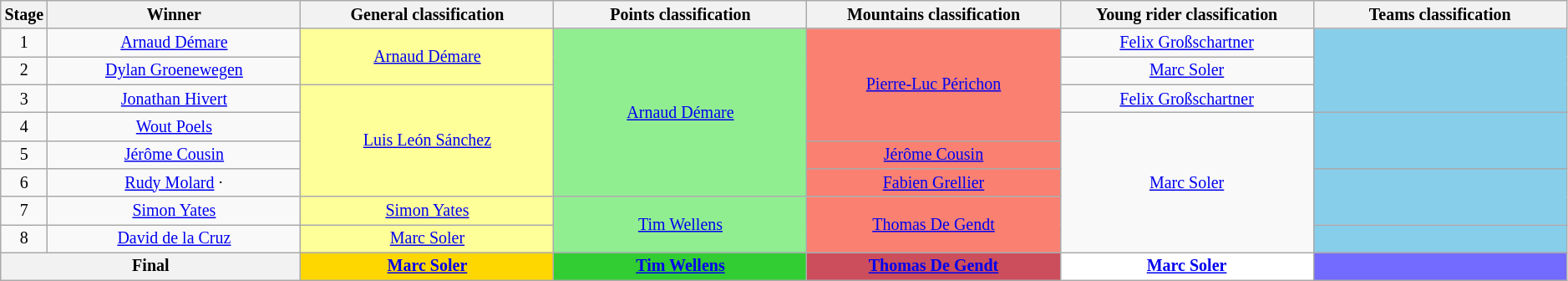<table class=wikitable style="text-align: center; font-size:smaller;">
<tr>
<th style="width:1%;">Stage</th>
<th style="width:16.5%;">Winner</th>
<th style="width:16.5%;">General classification<br></th>
<th style="width:16.5%;">Points classification<br></th>
<th style="width:16.5%;">Mountains classification<br></th>
<th style="width:16.5%;">Young rider classification<br></th>
<th style="width:16.5%;">Teams classification</th>
</tr>
<tr>
<td>1</td>
<td><a href='#'>Arnaud Démare</a></td>
<td style="background:#ffff99;" rowspan=2><a href='#'>Arnaud Démare</a></td>
<td style="background:lightgreen;" rowspan=6><a href='#'>Arnaud Démare</a></td>
<td style="background:salmon;" rowspan=4><a href='#'>Pierre-Luc Périchon</a></td>
<td style="background:offwhite;"><a href='#'>Felix Großschartner</a></td>
<td style="background:skyblue;" rowspan=3></td>
</tr>
<tr>
<td>2</td>
<td><a href='#'>Dylan Groenewegen</a></td>
<td style="background:offwhite;"><a href='#'>Marc Soler</a></td>
</tr>
<tr>
<td>3</td>
<td><a href='#'>Jonathan Hivert</a></td>
<td style="background:#ffff99;" rowspan=4><a href='#'>Luis León Sánchez</a></td>
<td style="background:offwhite;"><a href='#'>Felix Großschartner</a></td>
</tr>
<tr>
<td>4</td>
<td><a href='#'>Wout Poels</a></td>
<td style="background:offwhite;" rowspan=5><a href='#'>Marc Soler</a></td>
<td style="background:skyblue;" rowspan=2></td>
</tr>
<tr>
<td>5</td>
<td><a href='#'>Jérôme Cousin</a></td>
<td style="background:salmon;"><a href='#'>Jérôme Cousin</a></td>
</tr>
<tr>
<td>6</td>
<td><a href='#'>Rudy Molard</a> ⋅</td>
<td style="background:salmon;"><a href='#'>Fabien Grellier</a></td>
<td style="background:skyblue;" rowspan=2></td>
</tr>
<tr>
<td>7</td>
<td><a href='#'>Simon Yates</a></td>
<td style="background:#ffff99;"><a href='#'>Simon Yates</a></td>
<td style="background:lightgreen;" rowspan=2><a href='#'>Tim Wellens</a></td>
<td style="background:salmon;" rowspan=2><a href='#'>Thomas De Gendt</a></td>
</tr>
<tr>
<td>8</td>
<td><a href='#'>David de la Cruz</a></td>
<td style="background:#ffff99;"><a href='#'>Marc Soler</a></td>
<td style="background:skyblue;"></td>
</tr>
<tr>
<th colspan=2>Final</th>
<th style="background:gold;"><a href='#'>Marc Soler</a></th>
<th style="background:limegreen;"><a href='#'>Tim Wellens</a></th>
<th style="background:#CC4E5C;"><a href='#'>Thomas De Gendt</a></th>
<th style="background:white;"><a href='#'>Marc Soler</a></th>
<th style="background:#736aff;"></th>
</tr>
</table>
